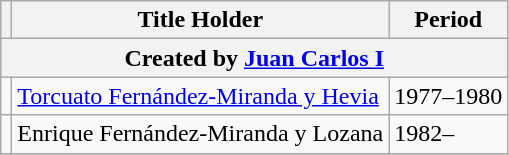<table class="wikitable">
<tr>
<th></th>
<th>Title Holder</th>
<th>Period</th>
</tr>
<tr bgcolor="#dddddd" |>
<th colspan="3">Created by <a href='#'>Juan Carlos I</a></th>
</tr>
<tr>
<td></td>
<td><a href='#'>Torcuato Fernández-Miranda y Hevia</a></td>
<td>1977–1980</td>
</tr>
<tr>
<td></td>
<td>Enrique Fernández-Miranda y Lozana</td>
<td>1982–</td>
</tr>
<tr>
</tr>
</table>
